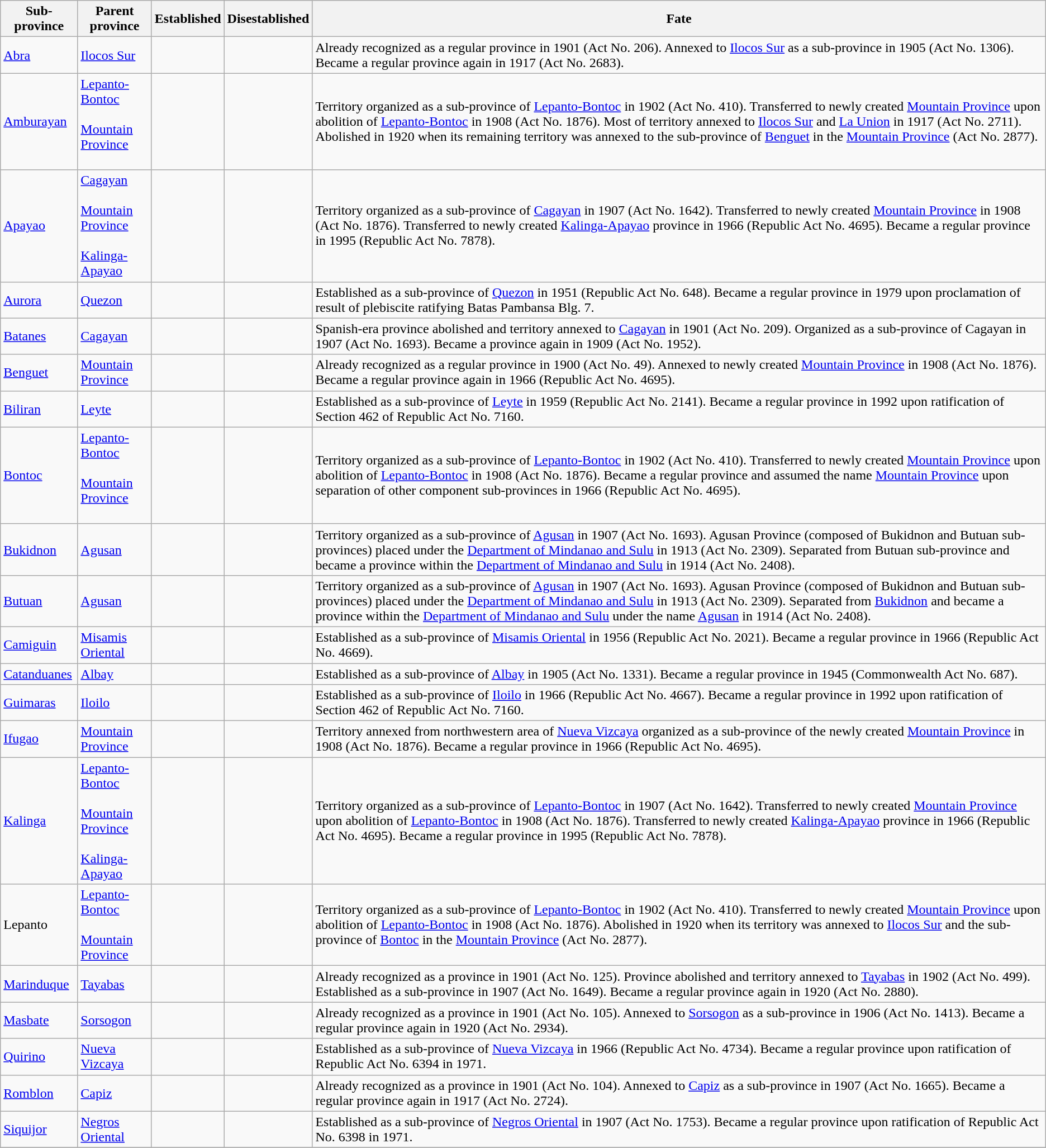<table class="wikitable sortable plainrowheaders">
<tr>
<th>Sub-province</th>
<th>Parent province</th>
<th>Established</th>
<th>Disestablished</th>
<th>Fate</th>
</tr>
<tr>
<td><a href='#'>Abra</a></td>
<td><a href='#'>Ilocos Sur</a></td>
<td></td>
<td></td>
<td>Already recognized as a regular province in 1901 (Act No. 206). Annexed to <a href='#'>Ilocos Sur</a> as a sub-province in 1905 (Act No. 1306). Became a regular province again in 1917 (Act No. 2683).</td>
</tr>
<tr>
<td><a href='#'>Amburayan</a></td>
<td><a href='#'>Lepanto-Bontoc</a><small><br></small><br><a href='#'>Mountain Province</a><small><br></small><br></td>
<td></td>
<td></td>
<td>Territory organized as a sub-province of <a href='#'>Lepanto-Bontoc</a> in 1902 (Act No. 410). Transferred to newly created <a href='#'>Mountain Province</a> upon abolition of <a href='#'>Lepanto-Bontoc</a> in 1908 (Act No. 1876). Most of territory annexed to <a href='#'>Ilocos Sur</a> and <a href='#'>La Union</a> in 1917 (Act No. 2711). Abolished in 1920 when its remaining territory was annexed to the sub-province of <a href='#'>Benguet</a> in the <a href='#'>Mountain Province</a> (Act No. 2877).</td>
</tr>
<tr>
<td><a href='#'>Apayao</a></td>
<td><a href='#'>Cagayan</a><small><br></small><br><a href='#'>Mountain Province</a><br><small></small><br><a href='#'>Kalinga-Apayao</a><small><br></small></td>
<td></td>
<td></td>
<td>Territory organized as a sub-province of <a href='#'>Cagayan</a> in 1907 (Act No. 1642). Transferred to newly created <a href='#'>Mountain Province</a> in 1908 (Act No. 1876). Transferred to newly created <a href='#'>Kalinga-Apayao</a> province in 1966 (Republic Act No. 4695). Became a regular province in 1995 (Republic Act No. 7878).</td>
</tr>
<tr>
<td><a href='#'>Aurora</a></td>
<td><a href='#'>Quezon</a></td>
<td></td>
<td></td>
<td>Established as a sub-province of <a href='#'>Quezon</a> in 1951 (Republic Act No. 648). Became a regular province in 1979 upon proclamation of result of plebiscite ratifying Batas Pambansa Blg. 7.</td>
</tr>
<tr>
<td><a href='#'>Batanes</a></td>
<td><a href='#'>Cagayan</a></td>
<td></td>
<td></td>
<td>Spanish-era province abolished and territory annexed to <a href='#'>Cagayan</a> in 1901 (Act No. 209). Organized as a sub-province of Cagayan in 1907 (Act No. 1693). Became a province again in 1909 (Act No. 1952).</td>
</tr>
<tr>
<td><a href='#'>Benguet</a></td>
<td><a href='#'>Mountain Province</a></td>
<td></td>
<td></td>
<td>Already recognized as a regular province in 1900 (Act No. 49). Annexed to newly created <a href='#'>Mountain Province</a> in 1908 (Act No. 1876). Became a regular province again in 1966 (Republic Act No. 4695).</td>
</tr>
<tr>
<td><a href='#'>Biliran</a></td>
<td><a href='#'>Leyte</a></td>
<td></td>
<td></td>
<td>Established as a sub-province of <a href='#'>Leyte</a> in 1959 (Republic Act No. 2141). Became a regular province in 1992 upon ratification of Section 462 of Republic Act No. 7160.</td>
</tr>
<tr>
<td><a href='#'>Bontoc</a></td>
<td><a href='#'>Lepanto-Bontoc</a><small><br></small><br><a href='#'>Mountain Province</a><small><br></small><br></td>
<td></td>
<td></td>
<td>Territory organized as a sub-province of <a href='#'>Lepanto-Bontoc</a> in 1902 (Act No. 410). Transferred to newly created <a href='#'>Mountain Province</a> upon abolition of <a href='#'>Lepanto-Bontoc</a> in 1908 (Act No. 1876). Became a regular province and assumed the name <a href='#'>Mountain Province</a> upon separation of other component sub-provinces in 1966 (Republic Act No. 4695).</td>
</tr>
<tr>
<td><a href='#'>Bukidnon</a></td>
<td><a href='#'>Agusan</a></td>
<td></td>
<td></td>
<td>Territory organized as a sub-province of <a href='#'>Agusan</a> in 1907 (Act No. 1693). Agusan Province (composed of Bukidnon and Butuan sub-provinces) placed under the <a href='#'>Department of Mindanao and Sulu</a> in 1913 (Act No. 2309). Separated from Butuan sub-province and became a province within the <a href='#'>Department of Mindanao and Sulu</a> in 1914 (Act No. 2408).</td>
</tr>
<tr>
<td><a href='#'>Butuan</a></td>
<td><a href='#'>Agusan</a></td>
<td></td>
<td></td>
<td>Territory organized as a sub-province of <a href='#'>Agusan</a> in 1907 (Act No. 1693). Agusan Province (composed of Bukidnon and Butuan sub-provinces) placed under the <a href='#'>Department of Mindanao and Sulu</a> in 1913 (Act No. 2309). Separated from <a href='#'>Bukidnon</a> and became a province within the <a href='#'>Department of Mindanao and Sulu</a> under the name <a href='#'>Agusan</a> in 1914 (Act No. 2408).</td>
</tr>
<tr>
<td><a href='#'>Camiguin</a></td>
<td><a href='#'>Misamis Oriental</a></td>
<td></td>
<td></td>
<td>Established as a sub-province of <a href='#'>Misamis Oriental</a> in 1956 (Republic Act No. 2021). Became a regular province in 1966 (Republic Act No. 4669).</td>
</tr>
<tr>
<td><a href='#'>Catanduanes</a></td>
<td><a href='#'>Albay</a></td>
<td></td>
<td></td>
<td>Established as a sub-province of <a href='#'>Albay</a> in 1905 (Act No. 1331). Became a regular province in 1945 (Commonwealth Act No. 687).</td>
</tr>
<tr>
<td><a href='#'>Guimaras</a></td>
<td><a href='#'>Iloilo</a></td>
<td></td>
<td></td>
<td>Established as a sub-province of <a href='#'>Iloilo</a> in 1966 (Republic Act No. 4667). Became a regular province in 1992 upon ratification of Section 462 of Republic Act No. 7160.</td>
</tr>
<tr>
<td><a href='#'>Ifugao</a></td>
<td><a href='#'>Mountain Province</a></td>
<td></td>
<td></td>
<td>Territory annexed from northwestern area of <a href='#'>Nueva Vizcaya</a> organized as a sub-province of the newly created <a href='#'>Mountain Province</a> in 1908 (Act No. 1876). Became a regular province in 1966 (Republic Act No. 4695).</td>
</tr>
<tr>
<td><a href='#'>Kalinga</a></td>
<td><a href='#'>Lepanto-Bontoc</a><small><br></small><br><a href='#'>Mountain Province</a><br><small></small><br><a href='#'>Kalinga-Apayao</a><small><br></small></td>
<td></td>
<td></td>
<td>Territory organized as a sub-province of <a href='#'>Lepanto-Bontoc</a> in 1907 (Act No. 1642). Transferred to newly created <a href='#'>Mountain Province</a> upon abolition of <a href='#'>Lepanto-Bontoc</a> in 1908 (Act No. 1876). Transferred to newly created <a href='#'>Kalinga-Apayao</a> province in 1966 (Republic Act No. 4695). Became a regular province in 1995 (Republic Act No. 7878).</td>
</tr>
<tr>
<td>Lepanto</td>
<td><a href='#'>Lepanto-Bontoc</a><small><br></small><br><a href='#'>Mountain Province</a><br><small></small></td>
<td></td>
<td></td>
<td>Territory organized as a sub-province of <a href='#'>Lepanto-Bontoc</a> in 1902 (Act No. 410). Transferred to newly created <a href='#'>Mountain Province</a> upon abolition of <a href='#'>Lepanto-Bontoc</a> in 1908 (Act No. 1876). Abolished in 1920 when its territory was annexed to <a href='#'>Ilocos Sur</a> and the sub-province of <a href='#'>Bontoc</a> in the <a href='#'>Mountain Province</a> (Act No. 2877).</td>
</tr>
<tr>
<td><a href='#'>Marinduque</a></td>
<td><a href='#'>Tayabas</a></td>
<td></td>
<td></td>
<td>Already recognized as a province in 1901 (Act No. 125). Province abolished and territory annexed to <a href='#'>Tayabas</a> in 1902 (Act No. 499). Established as a sub-province in 1907 (Act No. 1649). Became a regular province again in 1920 (Act No. 2880).</td>
</tr>
<tr>
<td><a href='#'>Masbate</a></td>
<td><a href='#'>Sorsogon</a></td>
<td></td>
<td></td>
<td>Already recognized as a province in 1901 (Act No. 105). Annexed to <a href='#'>Sorsogon</a> as a sub-province in 1906 (Act No. 1413). Became a regular province again in 1920 (Act No. 2934).</td>
</tr>
<tr>
<td><a href='#'>Quirino</a></td>
<td><a href='#'>Nueva Vizcaya</a></td>
<td></td>
<td></td>
<td>Established as a sub-province of <a href='#'>Nueva Vizcaya</a> in 1966 (Republic Act No. 4734). Became a regular province upon ratification of Republic Act No. 6394 in 1971.</td>
</tr>
<tr>
<td><a href='#'>Romblon</a></td>
<td><a href='#'>Capiz</a></td>
<td></td>
<td></td>
<td>Already recognized as a province in 1901 (Act No. 104). Annexed to <a href='#'>Capiz</a> as a sub-province in 1907 (Act No. 1665). Became a regular province again in 1917 (Act No. 2724).</td>
</tr>
<tr>
<td><a href='#'>Siquijor</a></td>
<td><a href='#'>Negros Oriental</a></td>
<td></td>
<td></td>
<td>Established as a sub-province of <a href='#'>Negros Oriental</a> in 1907 (Act No. 1753). Became a regular province upon ratification of Republic Act No. 6398 in 1971.</td>
</tr>
<tr>
</tr>
</table>
